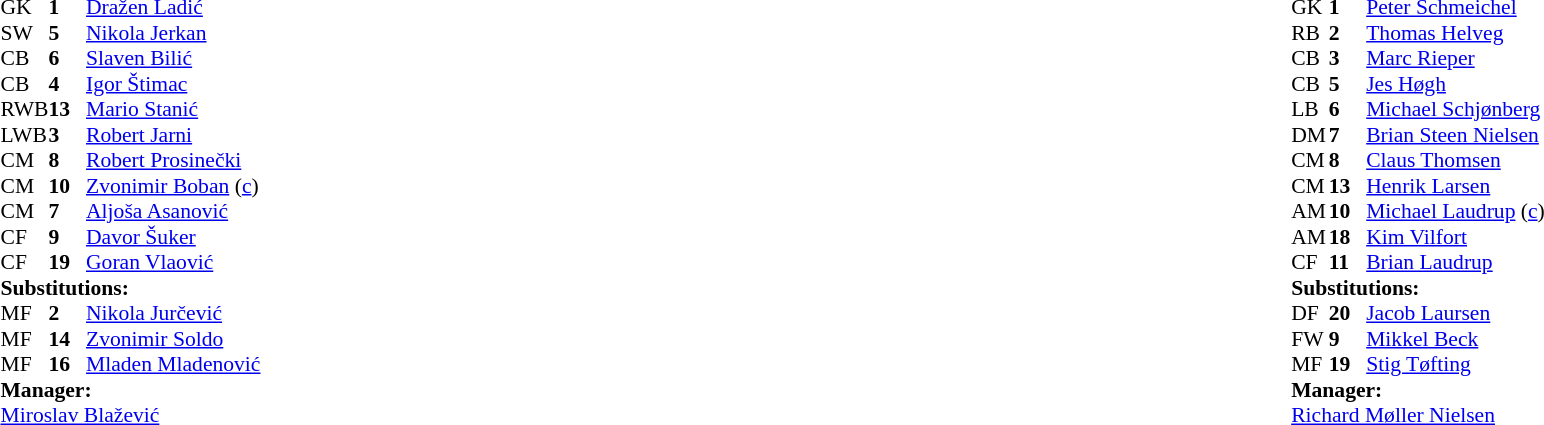<table style="width:100%;">
<tr>
<td style="vertical-align:top; width:40%;"><br><table style="font-size:90%" cellspacing="0" cellpadding="0">
<tr>
<th width="25"></th>
<th width="25"></th>
</tr>
<tr>
<td>GK</td>
<td><strong>1</strong></td>
<td><a href='#'>Dražen Ladić</a></td>
</tr>
<tr>
<td>SW</td>
<td><strong>5</strong></td>
<td><a href='#'>Nikola Jerkan</a></td>
</tr>
<tr>
<td>CB</td>
<td><strong>6</strong></td>
<td><a href='#'>Slaven Bilić</a></td>
</tr>
<tr>
<td>CB</td>
<td><strong>4</strong></td>
<td><a href='#'>Igor Štimac</a></td>
</tr>
<tr>
<td>RWB</td>
<td><strong>13</strong></td>
<td><a href='#'>Mario Stanić</a></td>
<td></td>
</tr>
<tr>
<td>LWB</td>
<td><strong>3</strong></td>
<td><a href='#'>Robert Jarni</a></td>
</tr>
<tr>
<td>CM</td>
<td><strong>8</strong></td>
<td><a href='#'>Robert Prosinečki</a></td>
<td></td>
<td></td>
</tr>
<tr>
<td>CM</td>
<td><strong>10</strong></td>
<td><a href='#'>Zvonimir Boban</a> (<a href='#'>c</a>)</td>
<td></td>
<td></td>
</tr>
<tr>
<td>CM</td>
<td><strong>7</strong></td>
<td><a href='#'>Aljoša Asanović</a></td>
</tr>
<tr>
<td>CF</td>
<td><strong>9</strong></td>
<td><a href='#'>Davor Šuker</a></td>
</tr>
<tr>
<td>CF</td>
<td><strong>19</strong></td>
<td><a href='#'>Goran Vlaović</a></td>
<td></td>
<td></td>
</tr>
<tr>
<td colspan=3><strong>Substitutions:</strong></td>
</tr>
<tr>
<td>MF</td>
<td><strong>2</strong></td>
<td><a href='#'>Nikola Jurčević</a></td>
<td></td>
<td></td>
</tr>
<tr>
<td>MF</td>
<td><strong>14</strong></td>
<td><a href='#'>Zvonimir Soldo</a></td>
<td></td>
<td></td>
</tr>
<tr>
<td>MF</td>
<td><strong>16</strong></td>
<td><a href='#'>Mladen Mladenović</a></td>
<td></td>
<td></td>
</tr>
<tr>
<td colspan=3><strong>Manager:</strong></td>
</tr>
<tr>
<td colspan=3><a href='#'>Miroslav Blažević</a></td>
</tr>
</table>
</td>
<td valign="top"></td>
<td style="vertical-align:top; width:50%;"><br><table style="font-size:90%; margin:auto;" cellspacing="0" cellpadding="0">
<tr>
<th width=25></th>
<th width=25></th>
</tr>
<tr>
<td>GK</td>
<td><strong>1</strong></td>
<td><a href='#'>Peter Schmeichel</a></td>
</tr>
<tr>
<td>RB</td>
<td><strong>2</strong></td>
<td><a href='#'>Thomas Helveg</a></td>
<td></td>
<td></td>
</tr>
<tr>
<td>CB</td>
<td><strong>3</strong></td>
<td><a href='#'>Marc Rieper</a></td>
</tr>
<tr>
<td>CB</td>
<td><strong>5</strong></td>
<td><a href='#'>Jes Høgh</a></td>
</tr>
<tr>
<td>LB</td>
<td><strong>6</strong></td>
<td><a href='#'>Michael Schjønberg</a></td>
</tr>
<tr>
<td>DM</td>
<td><strong>7</strong></td>
<td><a href='#'>Brian Steen Nielsen</a></td>
</tr>
<tr>
<td>CM</td>
<td><strong>8</strong></td>
<td><a href='#'>Claus Thomsen</a></td>
</tr>
<tr>
<td>CM</td>
<td><strong>13</strong></td>
<td><a href='#'>Henrik Larsen</a></td>
<td></td>
<td></td>
</tr>
<tr>
<td>AM</td>
<td><strong>10</strong></td>
<td><a href='#'>Michael Laudrup</a> (<a href='#'>c</a>)</td>
</tr>
<tr>
<td>AM</td>
<td><strong>18</strong></td>
<td><a href='#'>Kim Vilfort</a></td>
<td></td>
<td></td>
</tr>
<tr>
<td>CF</td>
<td><strong>11</strong></td>
<td><a href='#'>Brian Laudrup</a></td>
</tr>
<tr>
<td colspan=3><strong>Substitutions:</strong></td>
</tr>
<tr>
<td>DF</td>
<td><strong>20</strong></td>
<td><a href='#'>Jacob Laursen</a></td>
<td></td>
<td></td>
</tr>
<tr>
<td>FW</td>
<td><strong>9</strong></td>
<td><a href='#'>Mikkel Beck</a></td>
<td></td>
<td></td>
</tr>
<tr>
<td>MF</td>
<td><strong>19</strong></td>
<td><a href='#'>Stig Tøfting</a></td>
<td></td>
<td></td>
</tr>
<tr>
<td colspan=3><strong>Manager:</strong></td>
</tr>
<tr>
<td colspan=3><a href='#'>Richard Møller Nielsen</a></td>
</tr>
</table>
</td>
</tr>
</table>
